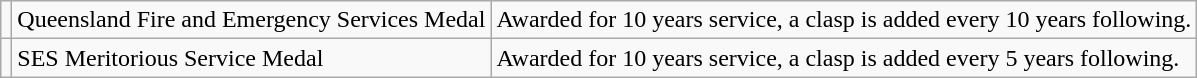<table class="wikitable">
<tr>
<td></td>
<td>Queensland Fire and Emergency Services Medal</td>
<td>Awarded for 10 years service, a clasp is added every 10 years following.</td>
</tr>
<tr>
<td></td>
<td>SES Meritorious Service Medal</td>
<td>Awarded for 10 years service, a clasp is added every 5 years following.</td>
</tr>
</table>
